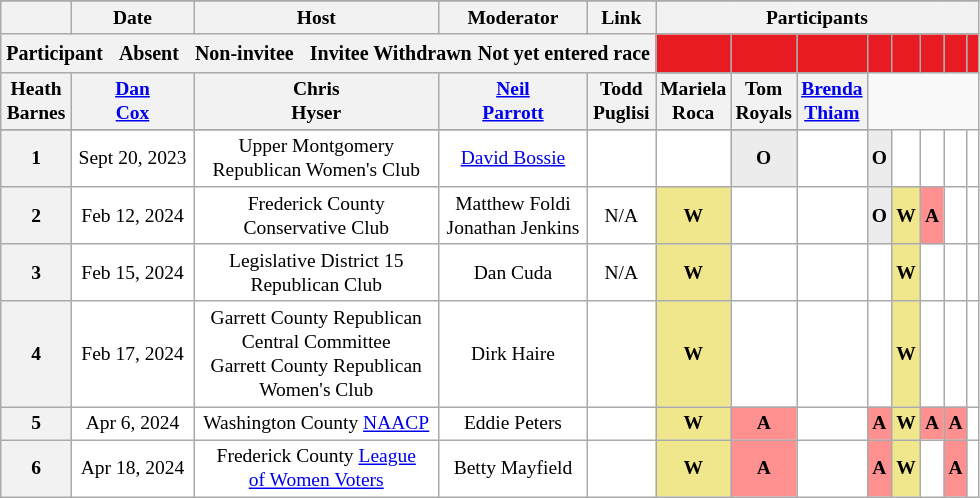<table class="wikitable mw-collapsible" style="text-align:center;">
<tr>
</tr>
<tr style="font-size:small;">
<th scope="col"></th>
<th scope="col">Date</th>
<th scope="col">Host</th>
<th scope="col">Moderator</th>
<th scope="col">Link</th>
<th scope="col" colspan="8">Participants</th>
</tr>
<tr>
<th colspan="5" rowspan="2"> <small>Participant  </small> <small>Absent  </small> <small>Non-invitee  </small> <small>Invitee Withdrawn</small> <small>Not yet entered race</small></th>
<th scope="col" style="background:#E81B23;"></th>
<th scope="col" style="background:#E81B23;"></th>
<th scope="col" style="background:#E81B23;"></th>
<th scope="col" style="background:#E81B23;"></th>
<th scope="col" style="background:#E81B23;"></th>
<th scope="col" style="background:#E81B23;"></th>
<th scope="col" style="background:#E81B23;"></th>
<th scope="col" style="background:#E81B23;"></th>
</tr>
<tr>
</tr>
<tr style="font-size:small;">
<th scope="col">Heath<br>Barnes</th>
<th scope="col"><a href='#'>Dan<br>Cox</a></th>
<th scope="col">Chris<br>Hyser</th>
<th scope="col"><a href='#'>Neil<br>Parrott</a></th>
<th scope="col">Todd<br>Puglisi</th>
<th scope="col">Mariela<br>Roca</th>
<th scope="col">Tom<br>Royals</th>
<th scope="col"><a href='#'>Brenda<br>Thiam</a></th>
</tr>
<tr>
</tr>
<tr style="background:#FFFFFF;font-size:small;">
<th scope="row">1</th>
<td style="white-space:nowrap;">Sept 20, 2023</td>
<td style="white-space:nowrap;">Upper Montgomery<br>Republican Women's Club</td>
<td style="white-space:nowrap;"><a href='#'>David Bossie</a></td>
<td style="white-space:nowrap;"></td>
<td></td>
<td style="background:#ececec; color:black; text-align:center;"><strong>O</strong></td>
<td></td>
<td style="background:#ececec; color:black; text-align:center;"><strong>O</strong></td>
<td></td>
<td></td>
<td></td>
<td></td>
</tr>
<tr style="background:#FFFFFF;font-size:small;">
<th scope="row">2</th>
<td style="white-space:nowrap;">Feb 12, 2024</td>
<td style="white-space:nowrap;">Frederick County<br>Conservative Club</td>
<td style="white-space:nowrap;">Matthew Foldi<br>Jonathan Jenkins</td>
<td style="white-space:nowrap;">N/A</td>
<td style="background:#f0e68c; color:black; text-align:center;"><strong>W</strong></td>
<td></td>
<td></td>
<td style="background:#ececec; color:black; text-align:center;"><strong>O</strong></td>
<td style="background:#f0e68c; color:black; text-align:center;"><strong>W</strong></td>
<td style="background:#ff9090; color:black; text-align:center;"><strong>A</strong></td>
<td></td>
<td></td>
</tr>
<tr style="background:#FFFFFF;font-size:small;">
<th scope="row">3</th>
<td style="white-space:nowrap;">Feb 15, 2024</td>
<td style="white-space:nowrap;">Legislative District 15<br>Republican Club</td>
<td style="white-space:nowrap;">Dan Cuda</td>
<td style="white-space:nowrap;">N/A</td>
<td style="background:#f0e68c; color:black; text-align:center;"><strong>W</strong></td>
<td></td>
<td></td>
<td></td>
<td style="background:#f0e68c; color:black; text-align:center;"><strong>W</strong></td>
<td></td>
<td></td>
<td></td>
</tr>
<tr style="background:#FFFFFF;font-size:small;">
<th scope="row">4</th>
<td style="white-space:nowrap;">Feb 17, 2024</td>
<td style="white-space:nowrap;">Garrett County Republican<br>Central Committee<br>Garrett County Republican<br>Women's Club</td>
<td style="white-space:nowrap;">Dirk Haire</td>
<td style="white-space:nowrap;"></td>
<td style="background:#f0e68c; color:black; text-align:center;"><strong>W</strong></td>
<td></td>
<td></td>
<td></td>
<td style="background:#f0e68c; color:black; text-align:center;"><strong>W</strong></td>
<td></td>
<td></td>
<td></td>
</tr>
<tr style="background:#FFFFFF;font-size:small;">
<th scope="row">5</th>
<td style="white-space:nowrap;">Apr 6, 2024</td>
<td style="white-space:nowrap;">Washington County <a href='#'>NAACP</a></td>
<td style="white-space:nowrap;">Eddie Peters</td>
<td style="white-space:nowrap;"></td>
<td style="background:#f0e68c; color:black; text-align:center;"><strong>W</strong></td>
<td style="background:#ff9090; color:black; text-align:center;"><strong>A</strong></td>
<td></td>
<td style="background:#ff9090; color:black; text-align:center;"><strong>A</strong></td>
<td style="background:#f0e68c; color:black; text-align:center;"><strong>W</strong></td>
<td style="background:#ff9090; color:black; text-align:center;"><strong>A</strong></td>
<td style="background:#ff9090; color:black; text-align:center;"><strong>A</strong></td>
<td></td>
</tr>
<tr style="background:#FFFFFF;font-size:small;">
<th scope="row">6</th>
<td style="white-space:nowrap;">Apr 18, 2024</td>
<td style="white-space:nowrap;">Frederick County <a href='#'>League<br>of Women Voters</a></td>
<td style="white-space:nowrap;">Betty Mayfield</td>
<td style="white-space:nowrap;"></td>
<td style="background:#f0e68c; color:black; text-align:center;"><strong>W</strong></td>
<td style="background:#ff9090; color:black; text-align:center;"><strong>A</strong></td>
<td></td>
<td style="background:#ff9090; color:black; text-align:center;"><strong>A</strong></td>
<td style="background:#f0e68c; color:black; text-align:center;"><strong>W</strong></td>
<td></td>
<td style="background:#ff9090; color:black; text-align:center;"><strong>A</strong></td>
<td></td>
</tr>
</table>
